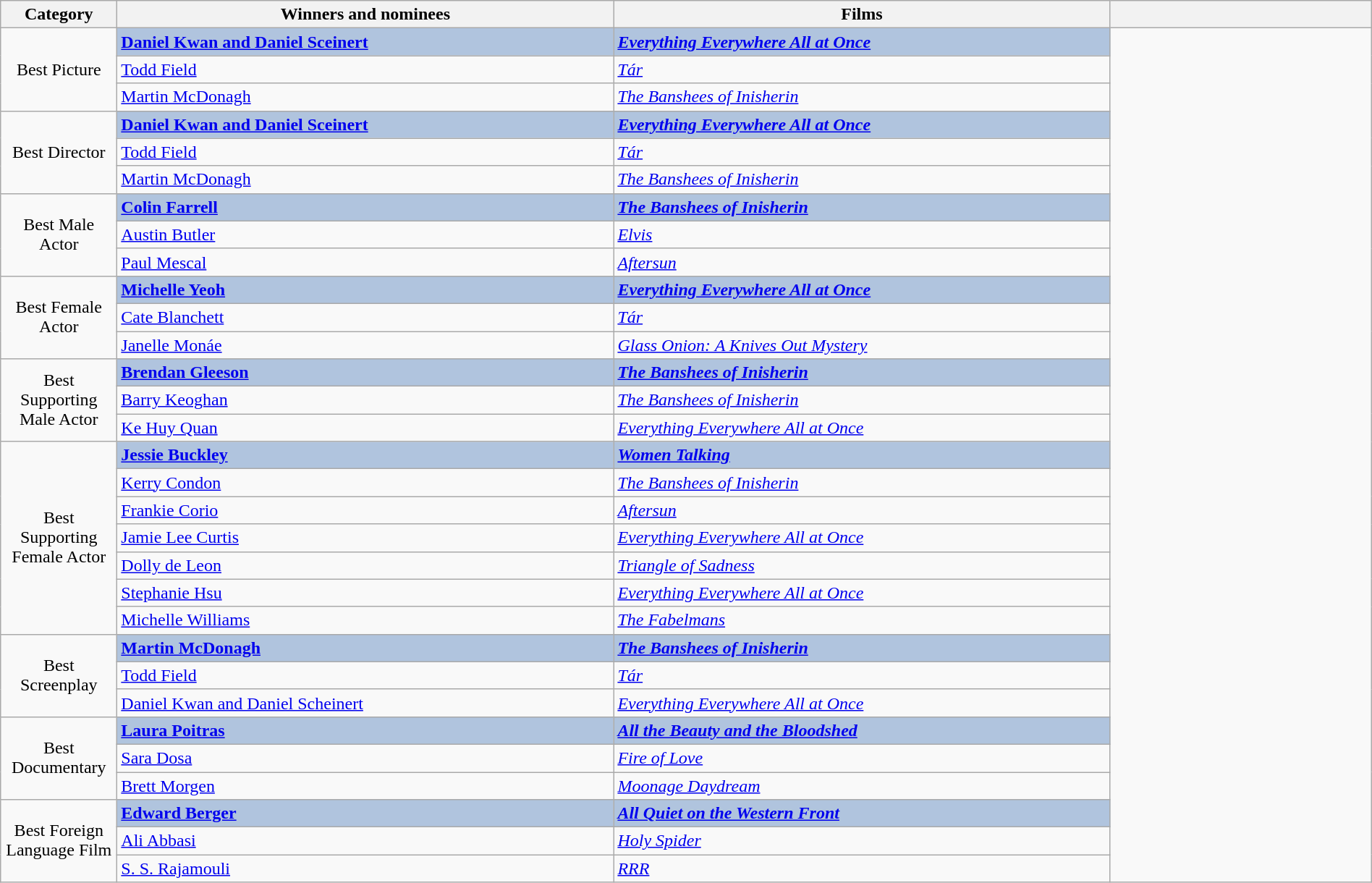<table class="wikitable" width="100%" cellpadding="5">
<tr>
<th width="100"><strong>Category</strong></th>
<th width="450"><strong>Winners and nominees</strong></th>
<th width="450"><strong>Films</strong></th>
<th scope="col" class="unsortable"></th>
</tr>
<tr>
<td style="text-align:center;" rowspan="3">Best Picture</td>
<td style="background:#B0C4DE;"><strong><a href='#'>Daniel Kwan and Daniel Sceinert</a></strong></td>
<td style="background:#B0C4DE;"><strong><em><a href='#'>Everything Everywhere All at Once</a></em></strong></td>
<td rowspan="31"; style="text-align:center;"><br></td>
</tr>
<tr>
<td><a href='#'>Todd Field</a></td>
<td><em><a href='#'>Tár</a></em></td>
</tr>
<tr>
<td><a href='#'>Martin McDonagh</a></td>
<td><em><a href='#'>The Banshees of Inisherin</a></em></td>
</tr>
<tr>
<td style="text-align:center;" rowspan="3">Best Director</td>
<td style="background:#B0C4DE;"><strong><a href='#'>Daniel Kwan and Daniel Sceinert</a></strong></td>
<td style="background:#B0C4DE;"><strong><em><a href='#'>Everything Everywhere All at Once</a></em></strong></td>
</tr>
<tr>
<td><a href='#'>Todd Field</a></td>
<td><em><a href='#'>Tár</a></em></td>
</tr>
<tr>
<td><a href='#'>Martin McDonagh</a></td>
<td><em><a href='#'>The Banshees of Inisherin</a></em></td>
</tr>
<tr>
<td style="text-align:center;" rowspan="3">Best Male Actor</td>
<td style="background:#B0C4DE;"><strong><a href='#'>Colin Farrell</a></strong></td>
<td style="background:#B0C4DE;"><strong><em><a href='#'>The Banshees of Inisherin</a></em></strong></td>
</tr>
<tr>
<td><a href='#'>Austin Butler</a></td>
<td><em><a href='#'>Elvis</a></em></td>
</tr>
<tr>
<td><a href='#'>Paul Mescal</a></td>
<td><em><a href='#'>Aftersun</a></em></td>
</tr>
<tr>
<td style="text-align:center;" rowspan="3">Best Female Actor</td>
<td style="background:#B0C4DE;"><strong><a href='#'>Michelle Yeoh</a></strong></td>
<td style="background:#B0C4DE;"><strong><em><a href='#'>Everything Everywhere All at Once</a></em></strong></td>
</tr>
<tr>
<td><a href='#'>Cate Blanchett</a></td>
<td><em><a href='#'>Tár</a></em></td>
</tr>
<tr>
<td><a href='#'>Janelle Monáe</a></td>
<td><em><a href='#'>Glass Onion: A Knives Out Mystery</a></em></td>
</tr>
<tr>
<td style="text-align:center;" rowspan="3">Best Supporting Male Actor</td>
<td style="background:#B0C4DE;"><strong><a href='#'>Brendan Gleeson</a></strong></td>
<td style="background:#B0C4DE;"><strong><em><a href='#'>The Banshees of Inisherin</a></em></strong></td>
</tr>
<tr>
<td><a href='#'>Barry Keoghan</a></td>
<td><em><a href='#'>The Banshees of Inisherin</a></em></td>
</tr>
<tr>
<td><a href='#'>Ke Huy Quan</a></td>
<td><em><a href='#'>Everything Everywhere All at Once</a></em></td>
</tr>
<tr>
<td style="text-align:center;" rowspan="7">Best Supporting Female Actor</td>
<td style="background:#B0C4DE;"><strong><a href='#'>Jessie Buckley</a></strong></td>
<td style="background:#B0C4DE;"><strong><em><a href='#'>Women Talking</a></em></strong></td>
</tr>
<tr>
<td><a href='#'>Kerry Condon</a></td>
<td><em><a href='#'>The Banshees of Inisherin</a></em></td>
</tr>
<tr>
<td><a href='#'>Frankie Corio</a></td>
<td><em><a href='#'>Aftersun</a></em></td>
</tr>
<tr>
<td><a href='#'>Jamie Lee Curtis</a></td>
<td><em><a href='#'>Everything Everywhere All at Once</a></em></td>
</tr>
<tr>
<td><a href='#'>Dolly de Leon</a></td>
<td><em><a href='#'>Triangle of Sadness</a></em></td>
</tr>
<tr>
<td><a href='#'>Stephanie Hsu</a></td>
<td><em><a href='#'>Everything Everywhere All at Once</a></em></td>
</tr>
<tr>
<td><a href='#'>Michelle Williams</a></td>
<td><em><a href='#'>The Fabelmans</a></em></td>
</tr>
<tr>
<td style="text-align:center;" rowspan="3">Best Screenplay</td>
<td style="background:#B0C4DE;"><strong><a href='#'>Martin McDonagh</a></strong></td>
<td style="background:#B0C4DE;"><strong><em><a href='#'>The Banshees of Inisherin</a></em></strong></td>
</tr>
<tr>
<td><a href='#'>Todd Field</a></td>
<td><em><a href='#'>Tár</a></em></td>
</tr>
<tr>
<td><a href='#'>Daniel Kwan and Daniel Scheinert</a></td>
<td><em><a href='#'>Everything Everywhere All at Once</a></em></td>
</tr>
<tr>
<td style="text-align:center;" rowspan="3">Best Documentary</td>
<td style="background:#B0C4DE;"><strong><a href='#'>Laura Poitras</a></strong></td>
<td style="background:#B0C4DE;"><strong><em><a href='#'>All the Beauty and the Bloodshed</a></em></strong></td>
</tr>
<tr>
<td><a href='#'>Sara Dosa</a></td>
<td><em><a href='#'>Fire of Love</a></em></td>
</tr>
<tr>
<td><a href='#'>Brett Morgen</a></td>
<td><em><a href='#'>Moonage Daydream</a></em></td>
</tr>
<tr>
<td style="text-align:center;" rowspan="3">Best Foreign Language Film</td>
<td style="background:#B0C4DE;"><strong><a href='#'>Edward Berger</a></strong></td>
<td style="background:#B0C4DE;"><strong><em><a href='#'>All Quiet on the Western Front</a></em></strong></td>
</tr>
<tr>
<td><a href='#'>Ali Abbasi</a></td>
<td><em><a href='#'>Holy Spider</a></em></td>
</tr>
<tr>
<td><a href='#'>S. S. Rajamouli</a></td>
<td><em><a href='#'>RRR</a></em></td>
</tr>
</table>
